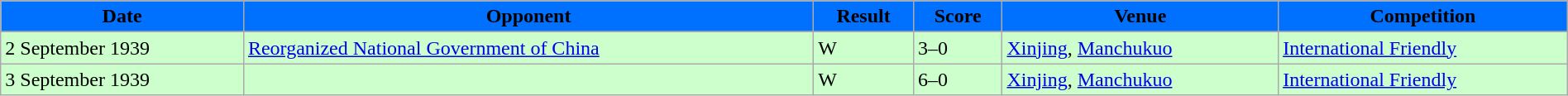<table width=100% class="wikitable">
<tr>
<th style="background:#0070FF;"><span>Date</span></th>
<th style="background:#0070FF;"><span>Opponent</span></th>
<th style="background:#0070FF;"><span>Result</span></th>
<th style="background:#0070FF;"><span>Score</span></th>
<th style="background:#0070FF;"><span>Venue</span></th>
<th style="background:#0070FF;"><span>Competition</span></th>
</tr>
<tr>
</tr>
<tr style="background:#CFC;">
<td>2 September 1939</td>
<td> <a href='#'>Reorganized National Government of China</a></td>
<td>W</td>
<td>3–0</td>
<td> <a href='#'>Xinjing</a>, <a href='#'>Manchukuo</a></td>
<td><a href='#'>International Friendly</a></td>
</tr>
<tr style="background:#CFC;">
<td>3 September 1939</td>
<td></td>
<td>W</td>
<td>6–0</td>
<td> <a href='#'>Xinjing</a>, <a href='#'>Manchukuo</a></td>
<td><a href='#'>International Friendly</a></td>
</tr>
</table>
